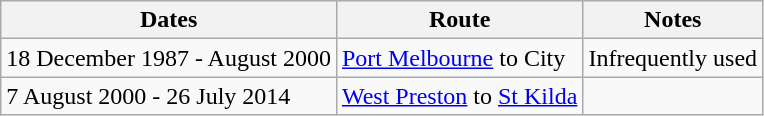<table class="wikitable sortable">
<tr>
<th>Dates</th>
<th>Route</th>
<th>Notes</th>
</tr>
<tr>
<td>18 December 1987 - August 2000</td>
<td><a href='#'>Port Melbourne</a> to City</td>
<td>Infrequently used</td>
</tr>
<tr>
<td>7 August 2000 - 26 July 2014</td>
<td><a href='#'>West Preston</a> to <a href='#'>St Kilda</a></td>
<td></td>
</tr>
</table>
